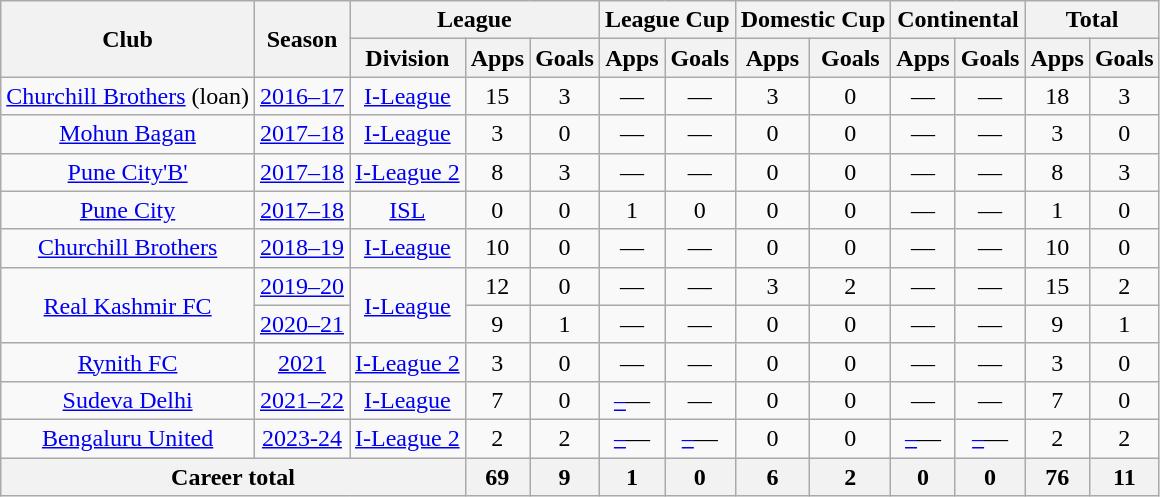<table class="wikitable" style="text-align: center;">
<tr>
<th rowspan="2">Club</th>
<th rowspan="2">Season</th>
<th colspan="3">League</th>
<th colspan="2">League Cup</th>
<th colspan="2">Domestic Cup</th>
<th colspan="2">Continental</th>
<th colspan="2">Total</th>
</tr>
<tr>
<th>Division</th>
<th>Apps</th>
<th>Goals</th>
<th>Apps</th>
<th>Goals</th>
<th>Apps</th>
<th>Goals</th>
<th>Apps</th>
<th>Goals</th>
<th>Apps</th>
<th>Goals</th>
</tr>
<tr>
<td rowspan="1"><a href='#'>Churchill Brothers</a> (loan)</td>
<td><a href='#'>2016–17</a></td>
<td><a href='#'>I-League</a></td>
<td>15</td>
<td>3</td>
<td>—</td>
<td>—</td>
<td>3</td>
<td>0</td>
<td>—</td>
<td>—</td>
<td>18</td>
<td>3</td>
</tr>
<tr>
<td rowspan="1"><a href='#'>Mohun Bagan</a></td>
<td><a href='#'>2017–18</a></td>
<td><a href='#'>I-League</a></td>
<td>3</td>
<td>0</td>
<td>—</td>
<td>—</td>
<td>0</td>
<td>0</td>
<td>—</td>
<td>—</td>
<td>3</td>
<td>0</td>
</tr>
<tr>
<td rowspan="1"><a href='#'>Pune City'B'</a></td>
<td><a href='#'>2017–18</a></td>
<td><a href='#'>I-League 2</a></td>
<td>8</td>
<td>3</td>
<td>—</td>
<td>—</td>
<td>0</td>
<td>0</td>
<td>—</td>
<td>—</td>
<td>8</td>
<td>3</td>
</tr>
<tr>
<td rowspan="1"><a href='#'>Pune City</a></td>
<td><a href='#'>2017–18</a></td>
<td><a href='#'>ISL</a></td>
<td>0</td>
<td>0</td>
<td>1</td>
<td>0</td>
<td>0</td>
<td>0</td>
<td>—</td>
<td>—</td>
<td>1</td>
<td>0</td>
</tr>
<tr>
<td rowspan="1"><a href='#'>Churchill Brothers</a></td>
<td><a href='#'>2018–19</a></td>
<td><a href='#'>I-League</a></td>
<td>10</td>
<td>0</td>
<td>—</td>
<td>—</td>
<td>0</td>
<td>0</td>
<td>—</td>
<td>—</td>
<td>10</td>
<td>0</td>
</tr>
<tr>
<td rowspan="2"><a href='#'>Real Kashmir FC</a></td>
<td><a href='#'>2019–20</a></td>
<td rowspan="2"><a href='#'>I-League</a></td>
<td>12</td>
<td>0</td>
<td>—</td>
<td>—</td>
<td>3</td>
<td>2</td>
<td>—</td>
<td>—</td>
<td>15</td>
<td>2</td>
</tr>
<tr>
<td><a href='#'>2020–21</a></td>
<td>9</td>
<td>1</td>
<td>—</td>
<td>—</td>
<td>0</td>
<td>0</td>
<td>—</td>
<td>—</td>
<td>9</td>
<td>1</td>
</tr>
<tr>
<td><a href='#'>Rynith FC</a></td>
<td><a href='#'>2021</a></td>
<td><a href='#'>I-League 2</a></td>
<td>3</td>
<td>0</td>
<td>—</td>
<td>—</td>
<td>0</td>
<td>0</td>
<td>—</td>
<td>—</td>
<td>3</td>
<td>0</td>
</tr>
<tr>
<td><a href='#'>Sudeva Delhi</a></td>
<td><a href='#'>2021–22</a></td>
<td><a href='#'>I-League</a></td>
<td>7</td>
<td>0</td>
<td><a href='#'>–</a>—</td>
<td>—</td>
<td>0</td>
<td>0</td>
<td>—</td>
<td>—</td>
<td>7</td>
<td>0</td>
</tr>
<tr>
<td><a href='#'>Bengaluru United</a></td>
<td><a href='#'>2023-24</a></td>
<td><a href='#'>I-League 2</a></td>
<td>2</td>
<td>2</td>
<td><a href='#'>–</a>—</td>
<td><a href='#'>–</a>—</td>
<td>0</td>
<td>0</td>
<td><a href='#'>–</a>—</td>
<td><a href='#'>–</a>—</td>
<td>2</td>
<td>2</td>
</tr>
<tr>
<th colspan="3">Career total</th>
<th>69</th>
<th>9</th>
<th>1</th>
<th>0</th>
<th>6</th>
<th>2</th>
<th>0</th>
<th>0</th>
<th>76</th>
<th>11</th>
</tr>
</table>
